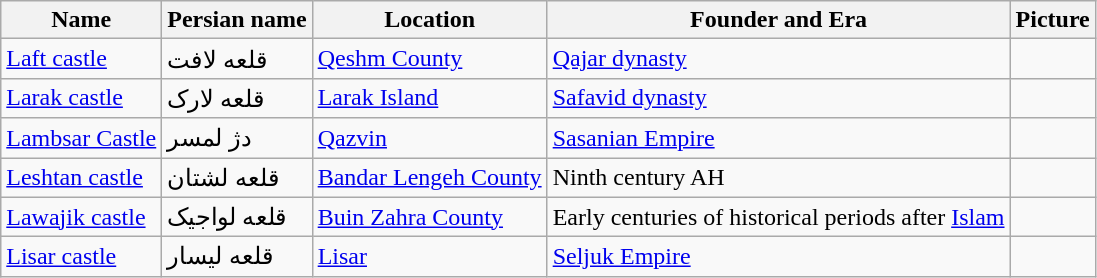<table class="wikitable">
<tr>
<th>Name</th>
<th>Persian name</th>
<th>Location</th>
<th>Founder and Era</th>
<th>Picture</th>
</tr>
<tr>
<td><a href='#'>Laft castle</a></td>
<td>قلعه لافت</td>
<td><a href='#'>Qeshm County</a></td>
<td><a href='#'>Qajar dynasty</a></td>
<td></td>
</tr>
<tr>
<td><a href='#'>Larak castle</a></td>
<td>قلعه لارک</td>
<td><a href='#'>Larak Island</a></td>
<td><a href='#'>Safavid dynasty</a></td>
<td></td>
</tr>
<tr>
<td><a href='#'>Lambsar Castle</a></td>
<td>دژ لمسر</td>
<td><a href='#'>Qazvin</a></td>
<td><a href='#'>Sasanian Empire</a></td>
<td align="center"></td>
</tr>
<tr>
<td><a href='#'>Leshtan castle</a></td>
<td>قلعه لشتان</td>
<td><a href='#'>Bandar Lengeh County</a></td>
<td>Ninth century AH</td>
<td align="center"></td>
</tr>
<tr>
<td><a href='#'>Lawajik castle</a></td>
<td>قلعه لواجیک</td>
<td><a href='#'>Buin Zahra County</a></td>
<td>Early centuries of historical periods after <a href='#'>Islam</a></td>
<td></td>
</tr>
<tr>
<td><a href='#'>Lisar castle</a></td>
<td>قلعه لیسار</td>
<td><a href='#'>Lisar</a></td>
<td><a href='#'>Seljuk Empire</a></td>
<td align="center"></td>
</tr>
</table>
